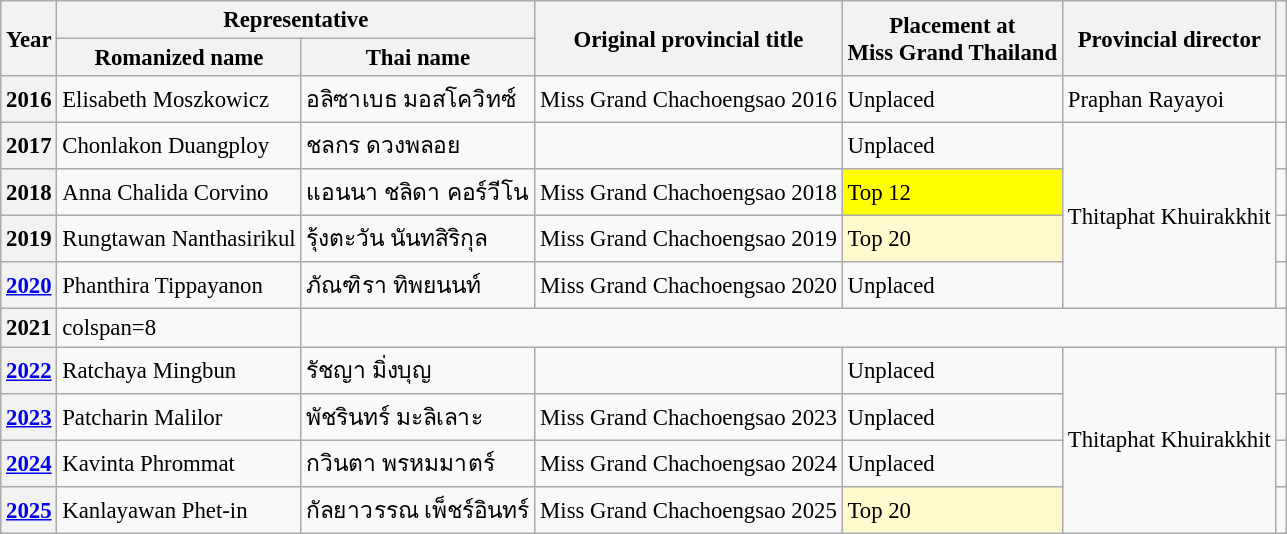<table class="wikitable defaultcenter col2left col3left col6left" style="font-size:95%;">
<tr>
<th rowspan=2>Year</th>
<th colspan=2>Representative</th>
<th rowspan=2>Original provincial title</th>
<th rowspan=2>Placement at<br>Miss Grand Thailand</th>
<th rowspan=2>Provincial director</th>
<th rowspan=2></th>
</tr>
<tr>
<th>Romanized name</th>
<th>Thai name</th>
</tr>
<tr>
<th>2016</th>
<td>Elisabeth Moszkowicz</td>
<td>อลิซาเบธ มอสโควิทซ์</td>
<td>Miss Grand Chachoengsao 2016</td>
<td>Unplaced</td>
<td>Praphan Rayayoi</td>
<td></td>
</tr>
<tr>
<th>2017</th>
<td>Chonlakon Duangploy</td>
<td>ชลกร ดวงพลอย</td>
<td></td>
<td>Unplaced</td>
<td rowspan=4>Thitaphat Khuirakkhit</td>
<td></td>
</tr>
<tr>
<th>2018</th>
<td>Anna Chalida Corvino</td>
<td>แอนนา ชลิดา คอร์วีโน</td>
<td>Miss Grand Chachoengsao 2018</td>
<td bgcolor=yellow>Top 12</td>
<td></td>
</tr>
<tr>
<th>2019</th>
<td>Rungtawan Nanthasirikul</td>
<td>รุ้งตะวัน นันทสิริกุล</td>
<td>Miss Grand Chachoengsao 2019</td>
<td bgcolor=#FFFACD>Top 20</td>
<td></td>
</tr>
<tr>
<th><a href='#'>2020</a></th>
<td>Phanthira Tippayanon</td>
<td>ภัณฑิรา ทิพยนนท์</td>
<td>Miss Grand Chachoengsao 2020</td>
<td>Unplaced</td>
<td></td>
</tr>
<tr>
<th>2021</th>
<td>colspan=8 </td>
</tr>
<tr>
<th><a href='#'>2022</a></th>
<td>Ratchaya Mingbun</td>
<td>รัชญา มิ่งบุญ</td>
<td></td>
<td>Unplaced</td>
<td rowspan=4>Thitaphat Khuirakkhit</td>
<td></td>
</tr>
<tr>
<th><a href='#'>2023</a></th>
<td>Patcharin Malilor</td>
<td>พัชรินทร์ มะลิเลาะ</td>
<td>Miss Grand Chachoengsao 2023</td>
<td>Unplaced</td>
<td></td>
</tr>
<tr>
<th><a href='#'>2024</a></th>
<td>Kavinta Phrommat</td>
<td>กวินตา พรหมมาตร์</td>
<td>Miss Grand Chachoengsao 2024</td>
<td>Unplaced</td>
<td></td>
</tr>
<tr>
<th><a href='#'>2025</a></th>
<td>Kanlayawan Phet-in</td>
<td>กัลยาวรรณ เพ็ชร์อินทร์</td>
<td>Miss Grand Chachoengsao 2025</td>
<td bgcolor=#FFFACD>Top 20</td>
</tr>
</table>
